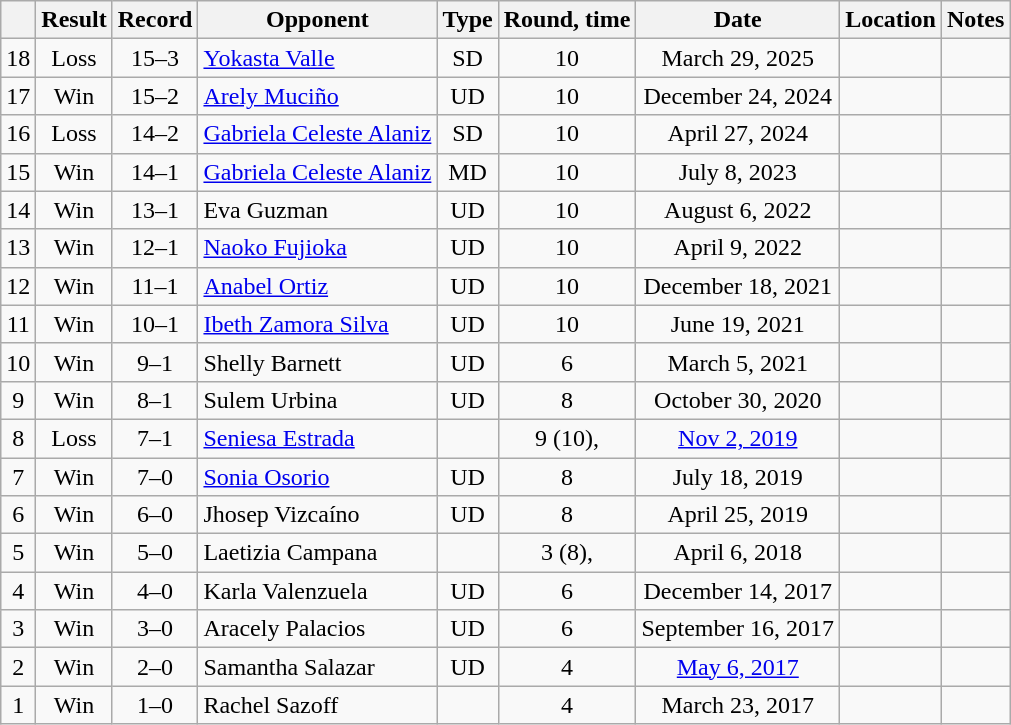<table class=wikitable style=text-align:center>
<tr>
<th></th>
<th>Result</th>
<th>Record</th>
<th>Opponent</th>
<th>Type</th>
<th>Round, time</th>
<th>Date</th>
<th>Location</th>
<th>Notes</th>
</tr>
<tr>
<td>18</td>
<td>Loss</td>
<td>15–3</td>
<td align=left><a href='#'>Yokasta Valle</a></td>
<td>SD</td>
<td>10</td>
<td>March 29, 2025</td>
<td align=left></td>
<td></td>
</tr>
<tr>
<td>17</td>
<td>Win</td>
<td>15–2</td>
<td align=left><a href='#'>Arely Muciño</a></td>
<td>UD</td>
<td>10</td>
<td>December 24, 2024</td>
<td align=left></td>
<td></td>
</tr>
<tr>
<td>16</td>
<td>Loss</td>
<td>14–2</td>
<td align=left><a href='#'>Gabriela Celeste Alaniz</a></td>
<td>SD</td>
<td>10</td>
<td>April 27, 2024</td>
<td align=left></td>
<td align=left></td>
</tr>
<tr>
<td>15</td>
<td>Win</td>
<td>14–1</td>
<td align=left><a href='#'>Gabriela Celeste Alaniz</a></td>
<td>MD</td>
<td>10</td>
<td>July 8, 2023</td>
<td align=left></td>
<td align=left></td>
</tr>
<tr>
<td>14</td>
<td>Win</td>
<td>13–1</td>
<td align=left>Eva Guzman</td>
<td>UD</td>
<td>10</td>
<td>August 6, 2022</td>
<td align=left></td>
<td align=left></td>
</tr>
<tr>
<td>13</td>
<td>Win</td>
<td>12–1</td>
<td align=left><a href='#'>Naoko Fujioka</a></td>
<td>UD</td>
<td>10</td>
<td>April 9, 2022</td>
<td align=left></td>
<td align=left></td>
</tr>
<tr>
<td>12</td>
<td>Win</td>
<td>11–1</td>
<td align=left><a href='#'>Anabel Ortiz</a></td>
<td>UD</td>
<td>10</td>
<td>December 18, 2021</td>
<td align=left></td>
<td align=left></td>
</tr>
<tr>
<td>11</td>
<td>Win</td>
<td>10–1</td>
<td align=left><a href='#'>Ibeth Zamora Silva</a></td>
<td>UD</td>
<td>10</td>
<td>June 19, 2021</td>
<td align=left></td>
<td align=left></td>
</tr>
<tr>
<td>10</td>
<td>Win</td>
<td>9–1</td>
<td align=left>Shelly Barnett</td>
<td>UD</td>
<td>6</td>
<td>March 5, 2021</td>
<td align=left></td>
<td align=left></td>
</tr>
<tr>
<td>9</td>
<td>Win</td>
<td>8–1</td>
<td align=left>Sulem Urbina</td>
<td>UD</td>
<td>8</td>
<td>October 30, 2020</td>
<td align=left></td>
<td align=left></td>
</tr>
<tr>
<td>8</td>
<td>Loss</td>
<td>7–1</td>
<td align=left><a href='#'>Seniesa Estrada</a></td>
<td></td>
<td>9 (10), </td>
<td><a href='#'>Nov 2, 2019</a></td>
<td align=left></td>
<td align=left></td>
</tr>
<tr>
<td>7</td>
<td>Win</td>
<td>7–0</td>
<td align=left><a href='#'>Sonia Osorio</a></td>
<td>UD</td>
<td>8</td>
<td>July 18, 2019</td>
<td align=left></td>
<td align=left></td>
</tr>
<tr>
<td>6</td>
<td>Win</td>
<td>6–0</td>
<td align=left>Jhosep Vizcaíno</td>
<td>UD</td>
<td>8</td>
<td>April 25, 2019</td>
<td align=left></td>
<td align=left></td>
</tr>
<tr>
<td>5</td>
<td>Win</td>
<td>5–0</td>
<td align=left>Laetizia Campana</td>
<td></td>
<td>3 (8), </td>
<td>April 6, 2018</td>
<td align=left></td>
<td align=left></td>
</tr>
<tr>
<td>4</td>
<td>Win</td>
<td>4–0</td>
<td align=left>Karla Valenzuela</td>
<td>UD</td>
<td>6</td>
<td>December 14, 2017</td>
<td align=left></td>
<td align=left></td>
</tr>
<tr>
<td>3</td>
<td>Win</td>
<td>3–0</td>
<td align=left>Aracely Palacios</td>
<td>UD</td>
<td>6</td>
<td>September 16, 2017</td>
<td align=left></td>
<td align=left></td>
</tr>
<tr>
<td>2</td>
<td>Win</td>
<td>2–0</td>
<td align=left>Samantha Salazar</td>
<td>UD</td>
<td>4</td>
<td><a href='#'>May 6, 2017</a></td>
<td align=left></td>
<td align=left></td>
</tr>
<tr>
<td>1</td>
<td>Win</td>
<td>1–0</td>
<td align=left>Rachel Sazoff</td>
<td></td>
<td>4</td>
<td>March 23, 2017</td>
<td align=left></td>
<td align=left></td>
</tr>
</table>
